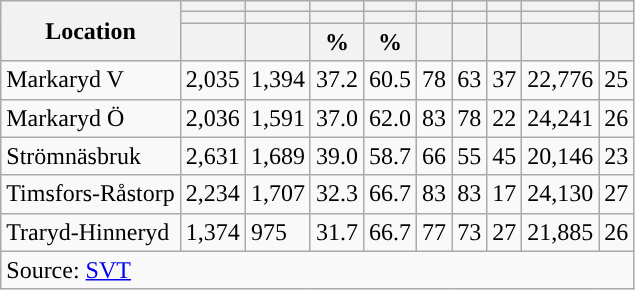<table role="presentation" class="wikitable sortable mw-collapsible">
<tr>
<th rowspan="3">Location</th>
<th></th>
<th></th>
<th></th>
<th></th>
<th></th>
<th></th>
<th></th>
<th></th>
<th></th>
</tr>
<tr>
<th></th>
<th></th>
<th style="background:"></th>
<th style="background:"></th>
<th></th>
<th></th>
<th></th>
<th></th>
<th></th>
</tr>
<tr>
<th data-sort-type="number"></th>
<th data-sort-type="number"></th>
<th data-sort-type="number">%</th>
<th data-sort-type="number">%</th>
<th data-sort-type="number"></th>
<th data-sort-type="number"></th>
<th data-sort-type="number"></th>
<th data-sort-type="number"></th>
<th data-sort-type="number"></th>
</tr>
<tr>
<td align="left">Markaryd V</td>
<td>2,035</td>
<td>1,394</td>
<td>37.2</td>
<td>60.5</td>
<td>78</td>
<td>63</td>
<td>37</td>
<td>22,776</td>
<td>25</td>
</tr>
<tr>
<td align="left">Markaryd Ö</td>
<td>2,036</td>
<td>1,591</td>
<td>37.0</td>
<td>62.0</td>
<td>83</td>
<td>78</td>
<td>22</td>
<td>24,241</td>
<td>26</td>
</tr>
<tr>
<td align="left">Strömnäsbruk</td>
<td>2,631</td>
<td>1,689</td>
<td>39.0</td>
<td>58.7</td>
<td>66</td>
<td>55</td>
<td>45</td>
<td>20,146</td>
<td>23</td>
</tr>
<tr>
<td align="left">Timsfors-Råstorp</td>
<td>2,234</td>
<td>1,707</td>
<td>32.3</td>
<td>66.7</td>
<td>83</td>
<td>83</td>
<td>17</td>
<td>24,130</td>
<td>27</td>
</tr>
<tr>
<td align="left">Traryd-Hinneryd</td>
<td>1,374</td>
<td>975</td>
<td>31.7</td>
<td>66.7</td>
<td>77</td>
<td>73</td>
<td>27</td>
<td>21,885</td>
<td>26</td>
</tr>
<tr>
<td colspan="10" align="left">Source: <a href='#'>SVT</a></td>
</tr>
</table>
